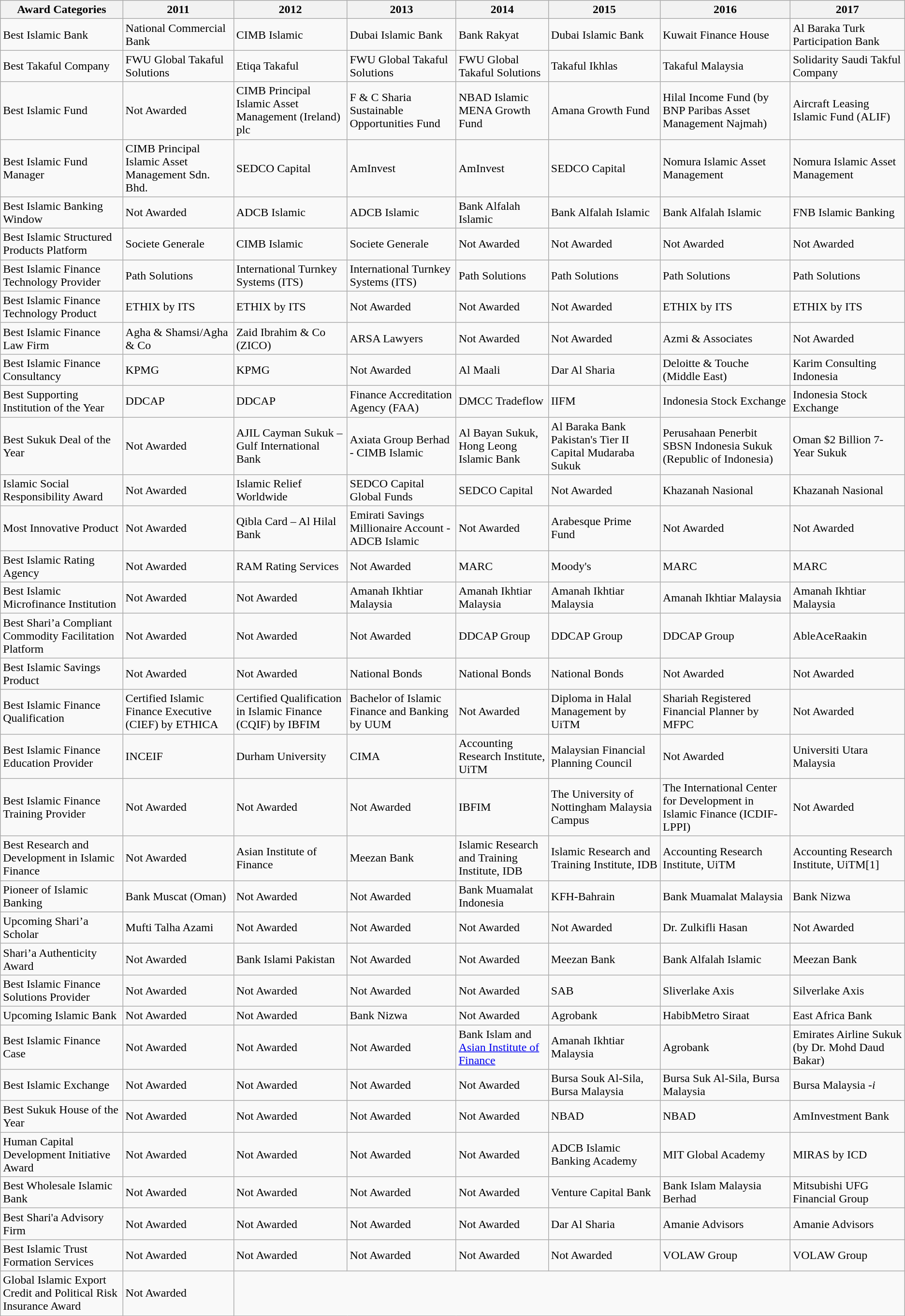<table class="wikitable">
<tr>
<th>Award Categories</th>
<th>2011</th>
<th>2012</th>
<th>2013</th>
<th>2014</th>
<th>2015</th>
<th>2016</th>
<th>2017</th>
</tr>
<tr>
<td>Best Islamic Bank</td>
<td>National Commercial Bank</td>
<td>CIMB Islamic</td>
<td>Dubai Islamic Bank</td>
<td>Bank Rakyat</td>
<td>Dubai Islamic Bank</td>
<td>Kuwait Finance House</td>
<td>Al Baraka Turk Participation Bank</td>
</tr>
<tr>
<td>Best Takaful Company</td>
<td>FWU Global Takaful Solutions</td>
<td>Etiqa Takaful</td>
<td>FWU Global Takaful Solutions</td>
<td>FWU Global Takaful Solutions</td>
<td>Takaful Ikhlas</td>
<td>Takaful Malaysia</td>
<td>Solidarity Saudi Takful Company</td>
</tr>
<tr>
<td>Best Islamic Fund</td>
<td>Not Awarded</td>
<td>CIMB Principal Islamic Asset Management (Ireland) plc</td>
<td>F  & C Sharia Sustainable Opportunities Fund</td>
<td>NBAD Islamic MENA Growth Fund</td>
<td>Amana Growth Fund</td>
<td>Hilal Income Fund (by BNP Paribas Asset Management Najmah)</td>
<td>Aircraft Leasing Islamic Fund (ALIF)</td>
</tr>
<tr>
<td>Best Islamic Fund Manager</td>
<td>CIMB Principal Islamic Asset Management Sdn. Bhd.</td>
<td>SEDCO Capital</td>
<td>AmInvest</td>
<td>AmInvest</td>
<td>SEDCO Capital</td>
<td>Nomura Islamic Asset Management</td>
<td>Nomura Islamic Asset Management</td>
</tr>
<tr>
<td>Best Islamic Banking Window</td>
<td>Not Awarded</td>
<td>ADCB Islamic</td>
<td>ADCB Islamic</td>
<td>Bank Alfalah Islamic</td>
<td>Bank Alfalah Islamic</td>
<td>Bank Alfalah Islamic</td>
<td>FNB Islamic Banking</td>
</tr>
<tr>
<td>Best Islamic Structured Products Platform</td>
<td>Societe Generale</td>
<td>CIMB Islamic</td>
<td>Societe Generale</td>
<td>Not Awarded</td>
<td>Not Awarded</td>
<td>Not Awarded</td>
<td>Not Awarded</td>
</tr>
<tr>
<td>Best Islamic Finance Technology Provider</td>
<td>Path Solutions</td>
<td>International Turnkey Systems (ITS)</td>
<td>International Turnkey Systems (ITS)</td>
<td>Path Solutions</td>
<td>Path Solutions</td>
<td>Path Solutions</td>
<td>Path Solutions</td>
</tr>
<tr>
<td>Best Islamic Finance Technology Product</td>
<td>ETHIX by ITS</td>
<td>ETHIX by ITS</td>
<td>Not Awarded</td>
<td>Not Awarded</td>
<td>Not Awarded</td>
<td>ETHIX by ITS</td>
<td>ETHIX by ITS</td>
</tr>
<tr>
<td>Best Islamic Finance Law Firm</td>
<td>Agha  & Shamsi/Agha & Co</td>
<td>Zaid Ibrahim & Co (ZICO)</td>
<td>ARSA Lawyers</td>
<td>Not Awarded</td>
<td>Not Awarded</td>
<td>Azmi & Associates</td>
<td>Not Awarded</td>
</tr>
<tr>
<td>Best Islamic Finance Consultancy</td>
<td>KPMG</td>
<td>KPMG</td>
<td>Not Awarded</td>
<td>Al Maali</td>
<td>Dar Al Sharia</td>
<td>Deloitte & Touche (Middle East)</td>
<td>Karim Consulting Indonesia</td>
</tr>
<tr>
<td>Best Supporting Institution of the Year</td>
<td>DDCAP</td>
<td>DDCAP</td>
<td>Finance Accreditation Agency (FAA)</td>
<td>DMCC Tradeflow</td>
<td>IIFM</td>
<td>Indonesia Stock Exchange</td>
<td>Indonesia Stock Exchange</td>
</tr>
<tr>
<td>Best Sukuk Deal of the Year</td>
<td>Not Awarded</td>
<td>AJIL Cayman Sukuk – Gulf International Bank</td>
<td>Axiata Group Berhad - CIMB Islamic</td>
<td>Al Bayan Sukuk, Hong Leong Islamic Bank</td>
<td>Al Baraka Bank Pakistan's Tier II Capital Mudaraba Sukuk</td>
<td>Perusahaan Penerbit SBSN Indonesia Sukuk (Republic of Indonesia)</td>
<td>Oman $2 Billion 7-Year Sukuk</td>
</tr>
<tr>
<td>Islamic Social Responsibility Award</td>
<td>Not Awarded</td>
<td>Islamic Relief Worldwide</td>
<td>SEDCO Capital Global Funds</td>
<td>SEDCO Capital</td>
<td>Not Awarded</td>
<td>Khazanah Nasional</td>
<td>Khazanah Nasional</td>
</tr>
<tr>
<td>Most Innovative Product</td>
<td>Not Awarded</td>
<td>Qibla Card – Al Hilal Bank</td>
<td>Emirati Savings Millionaire Account - ADCB Islamic</td>
<td>Not Awarded</td>
<td>Arabesque Prime Fund</td>
<td>Not Awarded</td>
<td>Not Awarded</td>
</tr>
<tr>
<td>Best Islamic Rating Agency</td>
<td>Not Awarded</td>
<td>RAM Rating Services</td>
<td>Not Awarded</td>
<td>MARC</td>
<td>Moody's</td>
<td>MARC</td>
<td>MARC</td>
</tr>
<tr>
<td>Best Islamic Microfinance Institution</td>
<td>Not Awarded</td>
<td>Not Awarded</td>
<td>Amanah Ikhtiar Malaysia</td>
<td>Amanah Ikhtiar Malaysia</td>
<td>Amanah Ikhtiar Malaysia</td>
<td>Amanah Ikhtiar Malaysia</td>
<td>Amanah Ikhtiar Malaysia</td>
</tr>
<tr>
<td>Best Shari’a Compliant Commodity Facilitation Platform</td>
<td>Not Awarded</td>
<td>Not Awarded</td>
<td>Not Awarded</td>
<td>DDCAP Group</td>
<td>DDCAP Group</td>
<td>DDCAP Group</td>
<td>AbleAceRaakin</td>
</tr>
<tr>
<td>Best Islamic Savings Product</td>
<td>Not Awarded</td>
<td>Not Awarded</td>
<td>National Bonds</td>
<td>National Bonds</td>
<td>National Bonds</td>
<td>Not Awarded</td>
<td>Not Awarded</td>
</tr>
<tr>
<td>Best Islamic Finance Qualification</td>
<td>Certified Islamic Finance Executive (CIEF) by ETHICA</td>
<td>Certified Qualification in Islamic Finance (CQIF) by IBFIM</td>
<td>Bachelor of Islamic Finance and Banking by UUM</td>
<td>Not Awarded</td>
<td>Diploma in Halal Management by UiTM</td>
<td>Shariah Registered Financial Planner by MFPC</td>
<td>Not Awarded</td>
</tr>
<tr>
<td>Best Islamic Finance Education Provider</td>
<td>INCEIF</td>
<td>Durham University</td>
<td>CIMA</td>
<td>Accounting Research Institute, UiTM</td>
<td>Malaysian Financial Planning Council</td>
<td>Not Awarded</td>
<td>Universiti Utara Malaysia</td>
</tr>
<tr>
<td>Best Islamic Finance Training Provider</td>
<td>Not Awarded</td>
<td>Not Awarded</td>
<td>Not Awarded</td>
<td>IBFIM</td>
<td>The University of Nottingham Malaysia Campus</td>
<td>The International Center for Development in Islamic Finance (ICDIF-LPPI)</td>
<td>Not Awarded</td>
</tr>
<tr>
<td>Best Research and Development in Islamic Finance</td>
<td>Not Awarded</td>
<td>Asian Institute of Finance</td>
<td>Meezan Bank</td>
<td>Islamic Research and Training Institute, IDB</td>
<td>Islamic Research and Training Institute, IDB</td>
<td>Accounting Research Institute, UiTM</td>
<td>Accounting Research Institute, UiTM[1]</td>
</tr>
<tr>
<td>Pioneer of Islamic Banking</td>
<td>Bank Muscat  (Oman)</td>
<td>Not Awarded</td>
<td>Not Awarded</td>
<td>Bank Muamalat Indonesia</td>
<td>KFH-Bahrain</td>
<td>Bank Muamalat Malaysia</td>
<td>Bank Nizwa</td>
</tr>
<tr>
<td>Upcoming Shari’a Scholar</td>
<td>Mufti Talha Azami</td>
<td>Not Awarded</td>
<td>Not Awarded</td>
<td>Not Awarded</td>
<td>Not Awarded</td>
<td>Dr. Zulkifli Hasan</td>
<td>Not Awarded</td>
</tr>
<tr>
<td>Shari’a Authenticity Award</td>
<td>Not Awarded</td>
<td>Bank Islami Pakistan</td>
<td>Not Awarded</td>
<td>Not Awarded</td>
<td>Meezan Bank</td>
<td>Bank Alfalah Islamic</td>
<td>Meezan Bank</td>
</tr>
<tr>
<td>Best Islamic Finance Solutions Provider</td>
<td>Not Awarded</td>
<td>Not Awarded</td>
<td>Not Awarded</td>
<td>Not Awarded</td>
<td>SAB</td>
<td>Sliverlake Axis</td>
<td>Silverlake Axis</td>
</tr>
<tr>
<td>Upcoming Islamic Bank</td>
<td>Not Awarded</td>
<td>Not Awarded</td>
<td>Bank Nizwa</td>
<td>Not Awarded</td>
<td>Agrobank</td>
<td>HabibMetro Siraat</td>
<td>East Africa Bank</td>
</tr>
<tr>
<td>Best Islamic Finance Case</td>
<td>Not Awarded</td>
<td>Not Awarded</td>
<td>Not Awarded</td>
<td>Bank Islam and <a href='#'>Asian Institute of Finance</a></td>
<td>Amanah Ikhtiar Malaysia</td>
<td>Agrobank</td>
<td>Emirates Airline Sukuk (by Dr. Mohd Daud Bakar)</td>
</tr>
<tr>
<td>Best Islamic Exchange</td>
<td>Not Awarded</td>
<td>Not Awarded</td>
<td>Not Awarded</td>
<td>Not Awarded</td>
<td>Bursa Souk Al-Sila, Bursa Malaysia</td>
<td>Bursa Suk Al-Sila, Bursa Malaysia</td>
<td>Bursa Malaysia -<em>i</em></td>
</tr>
<tr>
<td>Best Sukuk House of the Year</td>
<td>Not Awarded</td>
<td>Not Awarded</td>
<td>Not Awarded</td>
<td>Not Awarded</td>
<td>NBAD</td>
<td>NBAD</td>
<td>AmInvestment Bank</td>
</tr>
<tr>
<td>Human Capital Development Initiative Award</td>
<td>Not Awarded</td>
<td>Not Awarded</td>
<td>Not Awarded</td>
<td>Not Awarded</td>
<td>ADCB Islamic Banking Academy</td>
<td>MIT Global Academy</td>
<td>MIRAS by ICD</td>
</tr>
<tr>
<td>Best Wholesale Islamic Bank</td>
<td>Not Awarded</td>
<td>Not Awarded</td>
<td>Not Awarded</td>
<td>Not Awarded</td>
<td>Venture Capital Bank</td>
<td>Bank Islam Malaysia Berhad</td>
<td>Mitsubishi UFG Financial Group</td>
</tr>
<tr>
<td>Best Shari'a Advisory Firm</td>
<td>Not Awarded</td>
<td>Not Awarded</td>
<td>Not Awarded</td>
<td>Not Awarded</td>
<td>Dar Al Sharia</td>
<td>Amanie Advisors</td>
<td>Amanie Advisors</td>
</tr>
<tr>
<td>Best Islamic Trust Formation Services</td>
<td>Not Awarded</td>
<td>Not Awarded</td>
<td>Not Awarded</td>
<td>Not Awarded</td>
<td>Not Awarded</td>
<td>VOLAW Group</td>
<td>VOLAW Group</td>
</tr>
<tr>
<td>Global Islamic Export Credit and Political Risk Insurance Award</td>
<td>Not Awarded</td>
</tr>
</table>
